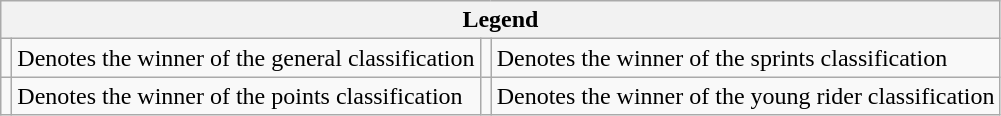<table class="wikitable">
<tr>
<th colspan="4">Legend</th>
</tr>
<tr>
<td></td>
<td>Denotes the winner of the general classification</td>
<td></td>
<td>Denotes the winner of the sprints classification</td>
</tr>
<tr>
<td></td>
<td>Denotes the winner of the points classification</td>
<td></td>
<td>Denotes the winner of the young rider classification</td>
</tr>
</table>
